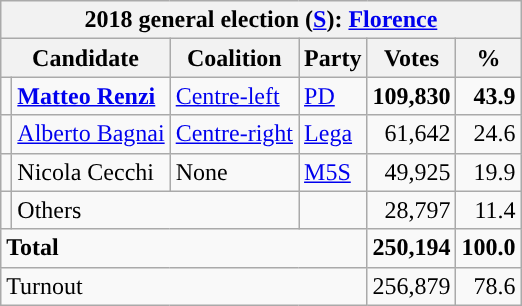<table class=wikitable style="text-align:right">
<tr>
<th colspan=6>2018 general election (<a href='#'>S</a>): <a href='#'>Florence</a></th>
</tr>
<tr>
<th colspan=2>Candidate</th>
<th>Coalition</th>
<th>Party</th>
<th>Votes</th>
<th>%</th>
</tr>
<tr>
<td></td>
<td align=left><strong><a href='#'>Matteo Renzi</a></strong></td>
<td align=left><a href='#'>Centre-left</a></td>
<td align=left><a href='#'>PD</a></td>
<td><strong>109,830</strong></td>
<td><strong>43.9</strong></td>
</tr>
<tr>
<td></td>
<td align=left><a href='#'>Alberto Bagnai</a></td>
<td align=left><a href='#'>Centre-right</a></td>
<td align=left><a href='#'>Lega</a></td>
<td>61,642</td>
<td>24.6</td>
</tr>
<tr>
<td></td>
<td align=left>Nicola Cecchi</td>
<td align=left>None</td>
<td align=left><a href='#'>M5S</a></td>
<td>49,925</td>
<td>19.9</td>
</tr>
<tr>
<td></td>
<td align=left colspan=2>Others</td>
<td></td>
<td>28,797</td>
<td>11.4</td>
</tr>
<tr>
<td align=left colspan=4><strong>Total</strong></td>
<td><strong>250,194</strong></td>
<td><strong>100.0</strong></td>
</tr>
<tr>
<td align=left colspan=4>Turnout</td>
<td>256,879</td>
<td>78.6</td>
</tr>
</table>
